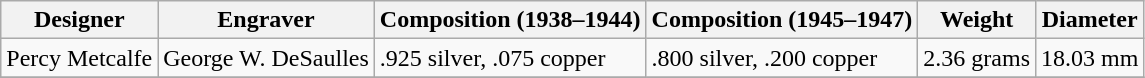<table class="wikitable">
<tr>
<th>Designer</th>
<th>Engraver</th>
<th>Composition  (1938–1944)</th>
<th>Composition (1945–1947)</th>
<th>Weight</th>
<th>Diameter</th>
</tr>
<tr>
<td>Percy Metcalfe</td>
<td>George W. DeSaulles</td>
<td>.925 silver, .075 copper</td>
<td>.800 silver, .200 copper</td>
<td>2.36 grams</td>
<td>18.03 mm</td>
</tr>
<tr>
</tr>
</table>
